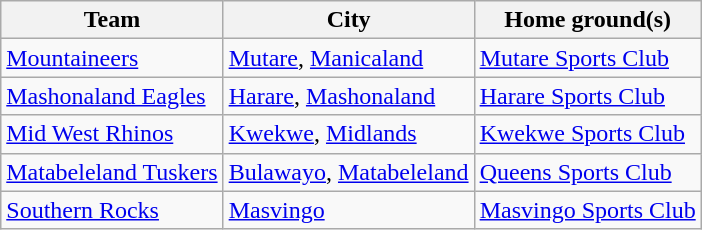<table class="wikitable">
<tr>
<th>Team</th>
<th>City</th>
<th>Home ground(s)</th>
</tr>
<tr>
<td><a href='#'>Mountaineers</a></td>
<td><a href='#'>Mutare</a>, <a href='#'>Manicaland</a></td>
<td><a href='#'>Mutare Sports Club</a></td>
</tr>
<tr>
<td><a href='#'>Mashonaland Eagles</a></td>
<td><a href='#'>Harare</a>, <a href='#'>Mashonaland</a></td>
<td><a href='#'>Harare Sports Club</a></td>
</tr>
<tr>
<td><a href='#'>Mid West Rhinos</a></td>
<td><a href='#'>Kwekwe</a>, <a href='#'>Midlands</a></td>
<td><a href='#'>Kwekwe Sports Club</a></td>
</tr>
<tr>
<td><a href='#'>Matabeleland Tuskers</a></td>
<td><a href='#'>Bulawayo</a>, <a href='#'>Matabeleland</a></td>
<td><a href='#'>Queens Sports Club</a></td>
</tr>
<tr>
<td><a href='#'>Southern Rocks</a></td>
<td><a href='#'>Masvingo</a></td>
<td><a href='#'>Masvingo Sports Club</a></td>
</tr>
</table>
